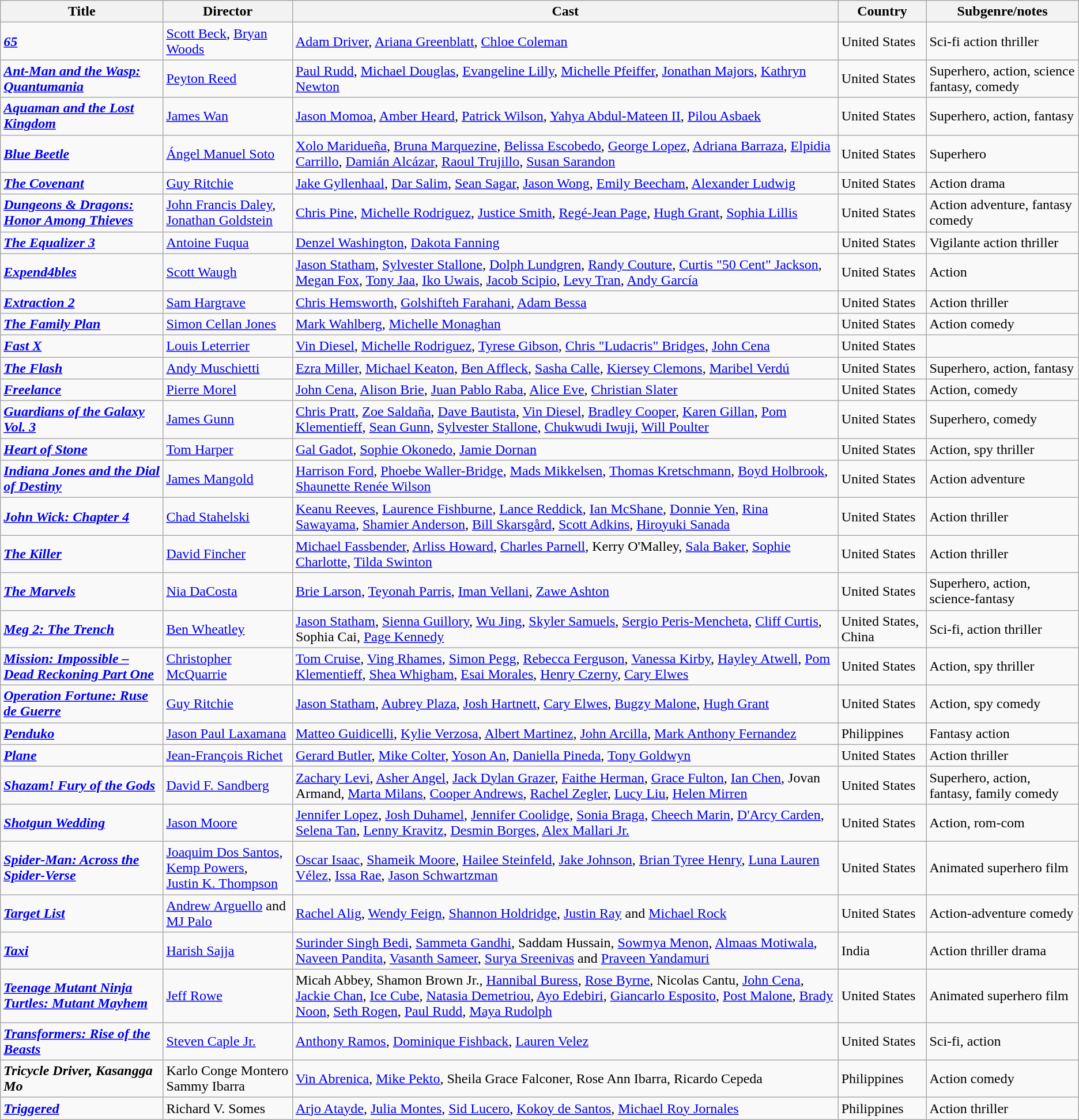<table class="wikitable sortable">
<tr>
<th>Title</th>
<th>Director</th>
<th>Cast</th>
<th>Country</th>
<th>Subgenre/notes</th>
</tr>
<tr>
<td><em><a href='#'><strong>65</strong></a></em></td>
<td><a href='#'>Scott Beck</a>, <a href='#'>Bryan Woods</a></td>
<td><a href='#'>Adam Driver</a>, <a href='#'>Ariana Greenblatt</a>, <a href='#'>Chloe Coleman</a></td>
<td>United States</td>
<td>Sci-fi action thriller</td>
</tr>
<tr>
<td><strong><em><a href='#'>Ant-Man and the Wasp: Quantumania</a></em></strong></td>
<td><a href='#'>Peyton Reed</a></td>
<td><a href='#'>Paul Rudd</a>, <a href='#'>Michael Douglas</a>, <a href='#'>Evangeline Lilly</a>, <a href='#'>Michelle Pfeiffer</a>, <a href='#'>Jonathan Majors</a>, <a href='#'>Kathryn Newton</a></td>
<td>United States</td>
<td>Superhero, action, science fantasy, comedy</td>
</tr>
<tr>
<td><strong><em><a href='#'>Aquaman and the Lost Kingdom</a></em></strong></td>
<td><a href='#'>James Wan</a></td>
<td><a href='#'>Jason Momoa</a>, <a href='#'>Amber Heard</a>, <a href='#'>Patrick Wilson</a>, <a href='#'>Yahya Abdul-Mateen II</a>, <a href='#'>Pilou Asbaek</a></td>
<td>United States</td>
<td>Superhero, action, fantasy</td>
</tr>
<tr>
<td><em><a href='#'><strong>Blue Beetle</strong></a></em></td>
<td><a href='#'>Ángel Manuel Soto</a></td>
<td><a href='#'>Xolo Maridueña</a>, <a href='#'>Bruna Marquezine</a>, <a href='#'>Belissa Escobedo</a>, <a href='#'>George Lopez</a>, <a href='#'>Adriana Barraza</a>, <a href='#'>Elpidia Carrillo</a>, <a href='#'>Damián Alcázar</a>, <a href='#'>Raoul Trujillo</a>, <a href='#'>Susan Sarandon</a></td>
<td>United States</td>
<td>Superhero</td>
</tr>
<tr>
<td><strong><em><a href='#'>The Covenant</a></em></strong></td>
<td><a href='#'>Guy Ritchie</a></td>
<td><a href='#'>Jake Gyllenhaal</a>, <a href='#'>Dar Salim</a>, <a href='#'>Sean Sagar</a>, <a href='#'>Jason Wong</a>, <a href='#'>Emily Beecham</a>, <a href='#'>Alexander Ludwig</a></td>
<td>United States</td>
<td>Action drama</td>
</tr>
<tr>
<td><strong><em><a href='#'>Dungeons & Dragons: Honor Among Thieves</a></em></strong></td>
<td><a href='#'>John Francis Daley</a>, <a href='#'>Jonathan Goldstein</a></td>
<td><a href='#'>Chris Pine</a>, <a href='#'>Michelle Rodriguez</a>, <a href='#'>Justice Smith</a>, <a href='#'>Regé-Jean Page</a>, <a href='#'>Hugh Grant</a>, <a href='#'>Sophia Lillis</a></td>
<td>United States</td>
<td>Action adventure, fantasy comedy</td>
</tr>
<tr>
<td><strong><em><a href='#'>The Equalizer 3</a></em></strong></td>
<td><a href='#'>Antoine Fuqua</a></td>
<td><a href='#'>Denzel Washington</a>, <a href='#'>Dakota Fanning</a></td>
<td>United States</td>
<td>Vigilante action thriller</td>
</tr>
<tr>
<td><strong><em><a href='#'>Expend4bles</a></em></strong></td>
<td><a href='#'>Scott Waugh</a></td>
<td><a href='#'>Jason Statham</a>, <a href='#'>Sylvester Stallone</a>, <a href='#'>Dolph Lundgren</a>, <a href='#'>Randy Couture</a>, <a href='#'>Curtis "50 Cent" Jackson</a>, <a href='#'>Megan Fox</a>, <a href='#'>Tony Jaa</a>, <a href='#'>Iko Uwais</a>, <a href='#'>Jacob Scipio</a>, <a href='#'>Levy Tran</a>, <a href='#'>Andy García</a></td>
<td>United States</td>
<td>Action</td>
</tr>
<tr>
<td><strong><em><a href='#'>Extraction 2</a></em></strong></td>
<td><a href='#'>Sam Hargrave</a></td>
<td><a href='#'>Chris Hemsworth</a>, <a href='#'>Golshifteh Farahani</a>, <a href='#'>Adam Bessa</a></td>
<td>United States</td>
<td>Action thriller</td>
</tr>
<tr>
<td><strong><em><a href='#'>The Family Plan</a></em></strong></td>
<td><a href='#'>Simon Cellan Jones</a></td>
<td><a href='#'>Mark Wahlberg</a>, <a href='#'>Michelle Monaghan</a></td>
<td>United States</td>
<td>Action comedy</td>
</tr>
<tr>
<td><strong><em><a href='#'>Fast X</a></em></strong></td>
<td><a href='#'>Louis Leterrier</a></td>
<td><a href='#'>Vin Diesel</a>, <a href='#'>Michelle Rodriguez</a>, <a href='#'>Tyrese Gibson</a>, <a href='#'>Chris "Ludacris" Bridges</a>, <a href='#'>John Cena</a></td>
<td>United States</td>
<td></td>
</tr>
<tr>
<td><em><a href='#'><strong>The Flash</strong></a></em></td>
<td><a href='#'>Andy Muschietti</a></td>
<td><a href='#'>Ezra Miller</a>, <a href='#'>Michael Keaton</a>, <a href='#'>Ben Affleck</a>, <a href='#'>Sasha Calle</a>, <a href='#'>Kiersey Clemons</a>, <a href='#'>Maribel Verdú</a></td>
<td>United States</td>
<td>Superhero, action, fantasy</td>
</tr>
<tr>
<td><em><a href='#'><strong>Freelance</strong></a></em></td>
<td><a href='#'>Pierre Morel</a></td>
<td><a href='#'>John Cena</a>, <a href='#'>Alison Brie</a>, <a href='#'>Juan Pablo Raba</a>, <a href='#'>Alice Eve</a>, <a href='#'>Christian Slater</a></td>
<td>United States</td>
<td>Action, comedy</td>
</tr>
<tr>
<td><strong><em><a href='#'>Guardians of the Galaxy Vol. 3</a></em></strong></td>
<td><a href='#'>James Gunn</a></td>
<td><a href='#'>Chris Pratt</a>, <a href='#'>Zoe Saldaña</a>, <a href='#'>Dave Bautista</a>, <a href='#'>Vin Diesel</a>, <a href='#'>Bradley Cooper</a>, <a href='#'>Karen Gillan</a>, <a href='#'>Pom Klementieff</a>, <a href='#'>Sean Gunn</a>, <a href='#'>Sylvester Stallone</a>, <a href='#'>Chukwudi Iwuji</a>, <a href='#'>Will Poulter</a></td>
<td>United States</td>
<td>Superhero, comedy</td>
</tr>
<tr>
<td><strong><em><a href='#'>Heart of Stone</a></em></strong></td>
<td><a href='#'>Tom Harper</a></td>
<td><a href='#'>Gal Gadot</a>, <a href='#'>Sophie Okonedo</a>, <a href='#'>Jamie Dornan</a></td>
<td>United States</td>
<td>Action, spy thriller</td>
</tr>
<tr>
<td><strong><em><a href='#'>Indiana Jones and the Dial of Destiny</a></em></strong></td>
<td><a href='#'>James Mangold</a></td>
<td><a href='#'>Harrison Ford</a>, <a href='#'>Phoebe Waller-Bridge</a>, <a href='#'>Mads Mikkelsen</a>, <a href='#'>Thomas Kretschmann</a>, <a href='#'>Boyd Holbrook</a>, <a href='#'>Shaunette Renée Wilson</a></td>
<td>United States</td>
<td>Action adventure</td>
</tr>
<tr>
<td><strong><em><a href='#'>John Wick: Chapter 4</a></em></strong></td>
<td><a href='#'>Chad Stahelski</a></td>
<td><a href='#'>Keanu Reeves</a>, <a href='#'>Laurence Fishburne</a>, <a href='#'>Lance Reddick</a>, <a href='#'>Ian McShane</a>, <a href='#'>Donnie Yen</a>, <a href='#'>Rina Sawayama</a>, <a href='#'>Shamier Anderson</a>, <a href='#'>Bill Skarsgård</a>, <a href='#'>Scott Adkins</a>, <a href='#'>Hiroyuki Sanada</a></td>
<td>United States</td>
<td>Action thriller</td>
</tr>
<tr>
<td><strong><em><a href='#'>The Killer</a></em></strong></td>
<td><a href='#'>David Fincher</a></td>
<td><a href='#'>Michael Fassbender</a>, <a href='#'>Arliss Howard</a>, <a href='#'>Charles Parnell</a>, Kerry O'Malley, <a href='#'>Sala Baker</a>, <a href='#'>Sophie Charlotte</a>, <a href='#'>Tilda Swinton</a></td>
<td>United States</td>
<td>Action thriller</td>
</tr>
<tr>
<td><em><a href='#'><strong>The Marvels</strong></a></em></td>
<td><a href='#'>Nia DaCosta</a></td>
<td><a href='#'>Brie Larson</a>, <a href='#'>Teyonah Parris</a>, <a href='#'>Iman Vellani</a>, <a href='#'>Zawe Ashton</a></td>
<td>United States</td>
<td>Superhero, action, science-fantasy</td>
</tr>
<tr>
<td><strong><em><a href='#'>Meg 2: The Trench</a></em></strong></td>
<td><a href='#'>Ben Wheatley</a></td>
<td><a href='#'>Jason Statham</a>, <a href='#'>Sienna Guillory</a>, <a href='#'>Wu Jing</a>, <a href='#'>Skyler Samuels</a>, <a href='#'>Sergio Peris-Mencheta</a>, <a href='#'>Cliff Curtis</a>, Sophia Cai, <a href='#'>Page Kennedy</a></td>
<td>United States, China</td>
<td>Sci-fi, action thriller</td>
</tr>
<tr>
<td><strong><em><a href='#'>Mission: Impossible – Dead Reckoning Part One</a></em></strong></td>
<td><a href='#'>Christopher McQuarrie</a></td>
<td><a href='#'>Tom Cruise</a>, <a href='#'>Ving Rhames</a>, <a href='#'>Simon Pegg</a>, <a href='#'>Rebecca Ferguson</a>, <a href='#'>Vanessa Kirby</a>, <a href='#'>Hayley Atwell</a>, <a href='#'>Pom Klementieff</a>, <a href='#'>Shea Whigham</a>, <a href='#'>Esai Morales</a>, <a href='#'>Henry Czerny</a>, <a href='#'>Cary Elwes</a></td>
<td>United States</td>
<td>Action, spy thriller</td>
</tr>
<tr>
<td><strong><em><a href='#'>Operation Fortune: Ruse de Guerre</a></em></strong></td>
<td><a href='#'>Guy Ritchie</a></td>
<td><a href='#'>Jason Statham</a>, <a href='#'>Aubrey Plaza</a>, <a href='#'>Josh Hartnett</a>, <a href='#'>Cary Elwes</a>, <a href='#'>Bugzy Malone</a>, <a href='#'>Hugh Grant</a></td>
<td>United States</td>
<td>Action, spy comedy</td>
</tr>
<tr>
<td><strong><em><a href='#'>Penduko</a></em></strong></td>
<td><a href='#'>Jason Paul Laxamana</a></td>
<td><a href='#'>Matteo Guidicelli</a>, <a href='#'>Kylie Verzosa</a>, <a href='#'>Albert Martinez</a>, <a href='#'>John Arcilla</a>, <a href='#'>Mark Anthony Fernandez</a></td>
<td>Philippines</td>
<td>Fantasy action</td>
</tr>
<tr>
<td><strong><em><a href='#'>Plane</a></em></strong></td>
<td><a href='#'>Jean-François Richet</a></td>
<td><a href='#'>Gerard Butler</a>, <a href='#'>Mike Colter</a>, <a href='#'>Yoson An</a>, <a href='#'>Daniella Pineda</a>, <a href='#'>Tony Goldwyn</a></td>
<td>United States</td>
<td>Action thriller</td>
</tr>
<tr>
<td><strong><em><a href='#'>Shazam! Fury of the Gods</a></em></strong></td>
<td><a href='#'>David F. Sandberg</a></td>
<td><a href='#'>Zachary Levi</a>, <a href='#'>Asher Angel</a>, <a href='#'>Jack Dylan Grazer</a>, <a href='#'>Faithe Herman</a>, <a href='#'>Grace Fulton</a>, <a href='#'>Ian Chen</a>, Jovan Armand, <a href='#'>Marta Milans</a>, <a href='#'>Cooper Andrews</a>, <a href='#'>Rachel Zegler</a>, <a href='#'>Lucy Liu</a>, <a href='#'>Helen Mirren</a></td>
<td>United States</td>
<td>Superhero, action, fantasy, family comedy</td>
</tr>
<tr>
<td><strong><em><a href='#'>Shotgun Wedding</a></em></strong></td>
<td><a href='#'>Jason Moore</a></td>
<td><a href='#'>Jennifer Lopez</a>, <a href='#'>Josh Duhamel</a>, <a href='#'>Jennifer Coolidge</a>, <a href='#'>Sonia Braga</a>, <a href='#'>Cheech Marin</a>, <a href='#'>D'Arcy Carden</a>, <a href='#'>Selena Tan</a>, <a href='#'>Lenny Kravitz</a>, <a href='#'>Desmin Borges</a>, <a href='#'>Alex Mallari Jr.</a></td>
<td>United States</td>
<td>Action, rom-com</td>
</tr>
<tr>
<td><strong><em><a href='#'>Spider-Man: Across the Spider-Verse</a></em></strong></td>
<td><a href='#'>Joaquim Dos Santos</a>,<br><a href='#'>Kemp Powers</a>,<br><a href='#'>Justin K. Thompson</a></td>
<td><a href='#'>Oscar Isaac</a>, <a href='#'>Shameik Moore</a>, <a href='#'>Hailee Steinfeld</a>, <a href='#'>Jake Johnson</a>, <a href='#'>Brian Tyree Henry</a>, <a href='#'>Luna Lauren Vélez</a>, <a href='#'>Issa Rae</a>, <a href='#'>Jason Schwartzman</a></td>
<td>United States</td>
<td>Animated superhero film</td>
</tr>
<tr>
<td><strong><em><a href='#'>Target List</a></em></strong></td>
<td><a href='#'>Andrew Arguello</a> and <a href='#'>MJ Palo</a></td>
<td><a href='#'>Rachel Alig</a>, <a href='#'>Wendy Feign</a>, <a href='#'>Shannon Holdridge</a>, <a href='#'>Justin Ray</a> and <a href='#'>Michael Rock</a></td>
<td>United States</td>
<td>Action-adventure comedy</td>
</tr>
<tr>
<td><strong><em><a href='#'>Taxi</a></em></strong></td>
<td><a href='#'>Harish Sajja</a></td>
<td><a href='#'>Surinder Singh Bedi</a>, <a href='#'>Sammeta Gandhi</a>, Saddam Hussain, <a href='#'>Sowmya Menon</a>, <a href='#'>Almaas Motiwala</a>, <a href='#'>Naveen Pandita</a>, <a href='#'>Vasanth Sameer</a>, <a href='#'>Surya Sreenivas</a> and <a href='#'>Praveen Yandamuri</a></td>
<td>India</td>
<td>Action thriller drama</td>
</tr>
<tr>
<td><strong><em><a href='#'>Teenage Mutant Ninja Turtles: Mutant Mayhem</a></em></strong></td>
<td><a href='#'>Jeff Rowe</a></td>
<td>Micah Abbey, Shamon Brown Jr., <a href='#'>Hannibal Buress</a>, <a href='#'>Rose Byrne</a>, Nicolas Cantu, <a href='#'>John Cena</a>, <a href='#'>Jackie Chan</a>, <a href='#'>Ice Cube</a>, <a href='#'>Natasia Demetriou</a>, <a href='#'>Ayo Edebiri</a>, <a href='#'>Giancarlo Esposito</a>, <a href='#'>Post Malone</a>, <a href='#'>Brady Noon</a>, <a href='#'>Seth Rogen</a>, <a href='#'>Paul Rudd</a>, <a href='#'>Maya Rudolph</a></td>
<td>United States</td>
<td>Animated superhero film</td>
</tr>
<tr>
<td><strong><em><a href='#'>Transformers: Rise of the Beasts</a></em></strong></td>
<td><a href='#'>Steven Caple Jr.</a></td>
<td><a href='#'>Anthony Ramos</a>, <a href='#'>Dominique Fishback</a>, <a href='#'>Lauren Velez</a></td>
<td>United States</td>
<td>Sci-fi, action</td>
</tr>
<tr>
<td><strong><em>Tricycle Driver, Kasangga Mo</em></strong></td>
<td>Karlo Conge Montero<br>Sammy Ibarra</td>
<td><a href='#'>Vin Abrenica</a>, <a href='#'>Mike Pekto</a>, Sheila Grace Falconer, Rose Ann Ibarra, Ricardo Cepeda</td>
<td>Philippines</td>
<td>Action comedy</td>
</tr>
<tr>
<td><strong><em><a href='#'>Triggered</a></em></strong></td>
<td>Richard V. Somes</td>
<td><a href='#'>Arjo Atayde</a>, <a href='#'>Julia Montes</a>, <a href='#'>Sid Lucero</a>, <a href='#'>Kokoy de Santos</a>, <a href='#'>Michael Roy Jornales</a></td>
<td>Philippines</td>
<td>Action thriller</td>
</tr>
</table>
